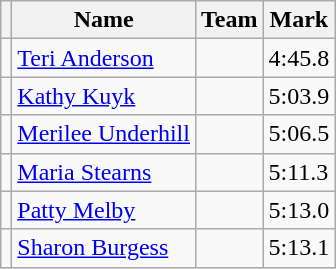<table class=wikitable>
<tr>
<th></th>
<th>Name</th>
<th>Team</th>
<th>Mark</th>
</tr>
<tr>
<td></td>
<td><a href='#'>Teri Anderson</a></td>
<td></td>
<td>4:45.8</td>
</tr>
<tr>
<td></td>
<td><a href='#'>Kathy Kuyk</a></td>
<td></td>
<td>5:03.9</td>
</tr>
<tr>
<td></td>
<td><a href='#'>Merilee Underhill</a></td>
<td></td>
<td>5:06.5</td>
</tr>
<tr>
<td></td>
<td><a href='#'>Maria Stearns</a></td>
<td></td>
<td>5:11.3</td>
</tr>
<tr>
<td></td>
<td><a href='#'>Patty Melby</a></td>
<td></td>
<td>5:13.0</td>
</tr>
<tr>
<td></td>
<td><a href='#'>Sharon Burgess</a></td>
<td></td>
<td>5:13.1</td>
</tr>
</table>
